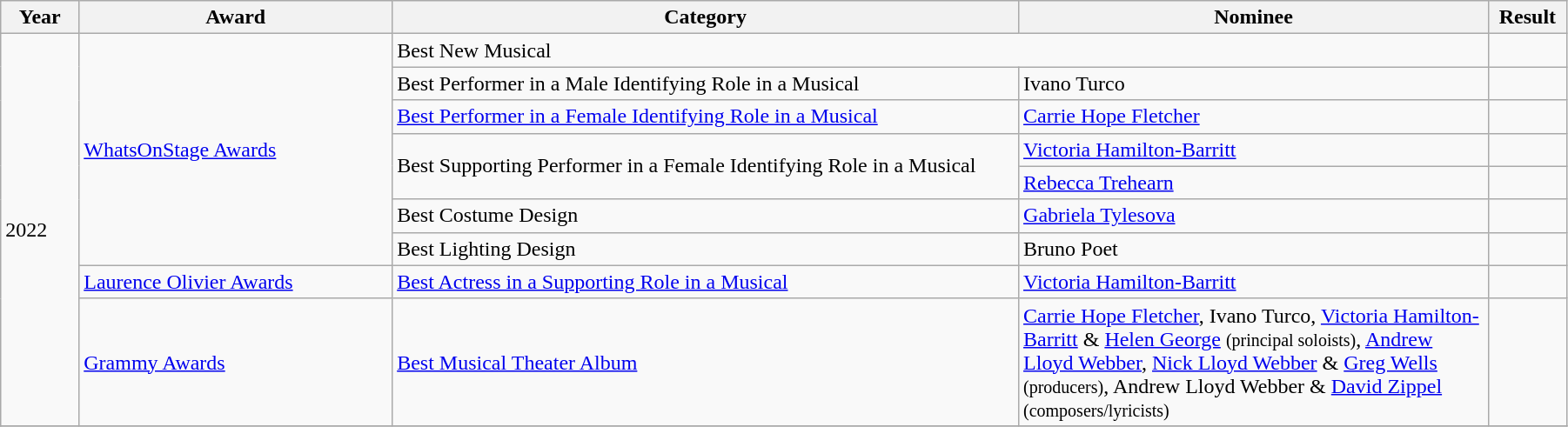<table class="wikitable" style="width:95%;">
<tr>
<th style="width:5%;">Year</th>
<th style="width:20%;">Award</th>
<th style="width:40%;">Category</th>
<th style="width:30%;">Nominee</th>
<th style="width:10%;">Result</th>
</tr>
<tr>
<td rowspan="9">2022</td>
<td rowspan="7"><a href='#'>WhatsOnStage Awards</a></td>
<td colspan=2>Best New Musical</td>
<td></td>
</tr>
<tr>
<td>Best Performer in a Male Identifying Role in a Musical</td>
<td>Ivano Turco</td>
<td></td>
</tr>
<tr>
<td><a href='#'>Best Performer in a Female Identifying Role in a Musical</a></td>
<td><a href='#'>Carrie Hope Fletcher</a></td>
<td></td>
</tr>
<tr>
<td rowspan="2">Best Supporting Performer in a Female Identifying Role in a Musical</td>
<td><a href='#'>Victoria Hamilton-Barritt</a></td>
<td></td>
</tr>
<tr>
<td><a href='#'>Rebecca Trehearn</a></td>
<td></td>
</tr>
<tr>
<td>Best Costume Design</td>
<td><a href='#'>Gabriela Tylesova</a></td>
<td></td>
</tr>
<tr>
<td>Best Lighting Design</td>
<td>Bruno Poet</td>
<td></td>
</tr>
<tr>
<td><a href='#'>Laurence Olivier Awards</a></td>
<td><a href='#'>Best Actress in a Supporting Role in a Musical</a></td>
<td><a href='#'>Victoria Hamilton-Barritt</a></td>
<td></td>
</tr>
<tr>
<td><a href='#'>Grammy Awards</a></td>
<td><a href='#'>Best Musical Theater Album</a></td>
<td><a href='#'>Carrie Hope Fletcher</a>, Ivano Turco, <a href='#'>Victoria Hamilton-Barritt</a> & <a href='#'>Helen George</a> <small>(principal soloists)</small>, <a href='#'>Andrew Lloyd Webber</a>, <a href='#'>Nick Lloyd Webber</a> & <a href='#'>Greg Wells</a> <small>(producers)</small>, Andrew Lloyd Webber & <a href='#'>David Zippel</a> <small>(composers/lyricists)</small></td>
<td></td>
</tr>
<tr>
</tr>
</table>
